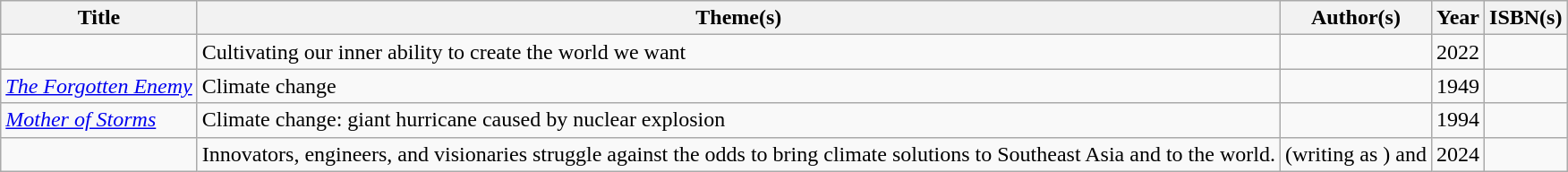<table class="wikitable sortable">
<tr>
<th>Title</th>
<th>Theme(s)</th>
<th>Author(s)</th>
<th>Year</th>
<th>ISBN(s)</th>
</tr>
<tr>
<td></td>
<td>Cultivating our inner ability to create the world we want</td>
<td></td>
<td>2022</td>
<td></td>
</tr>
<tr>
<td><em><a href='#'>The Forgotten Enemy</a></em></td>
<td>Climate change</td>
<td></td>
<td>1949</td>
<td></td>
</tr>
<tr>
<td><em><a href='#'>Mother of Storms</a></em></td>
<td>Climate change: giant hurricane caused by nuclear explosion</td>
<td></td>
<td>1994</td>
<td></td>
</tr>
<tr>
<td><em></em></td>
<td>Innovators, engineers, and visionaries struggle against the odds to bring climate solutions to Southeast Asia and to the world.</td>
<td> (writing as ) and </td>
<td>2024</td>
<td></td>
</tr>
</table>
